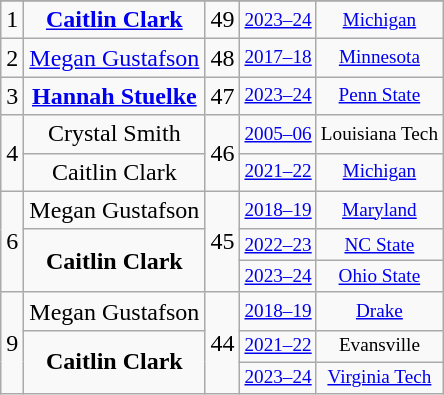<table class="wikitable sortable" style="text-align: center">
<tr>
</tr>
<tr>
<td>1</td>
<td><strong><a href='#'>Caitlin Clark</a></strong></td>
<td>49</td>
<td style="font-size:80%;"><a href='#'>2023–24</a></td>
<td style="font-size:80%;"><a href='#'>Michigan</a></td>
</tr>
<tr>
<td>2</td>
<td><a href='#'>Megan Gustafson</a></td>
<td>48</td>
<td style="font-size:80%;"><a href='#'>2017–18</a></td>
<td style="font-size:80%;"><a href='#'>Minnesota</a></td>
</tr>
<tr>
<td>3</td>
<td><strong><a href='#'>Hannah Stuelke</a></strong></td>
<td>47</td>
<td style="font-size:80%;"><a href='#'>2023–24</a></td>
<td style="font-size:80%;"><a href='#'>Penn State</a></td>
</tr>
<tr>
<td rowspan=2>4</td>
<td>Crystal Smith</td>
<td rowspan=2>46</td>
<td style="font-size:80%;"><a href='#'>2005–06</a></td>
<td style="font-size:80%;">Louisiana Tech</td>
</tr>
<tr>
<td>Caitlin Clark</td>
<td style="font-size:80%;"><a href='#'>2021–22</a></td>
<td style="font-size:80%;"><a href='#'>Michigan</a></td>
</tr>
<tr>
<td rowspan=3>6</td>
<td>Megan Gustafson</td>
<td rowspan=3>45</td>
<td style="font-size:80%;"><a href='#'>2018–19</a></td>
<td style="font-size:80%;"><a href='#'>Maryland</a></td>
</tr>
<tr>
<td rowspan=2><strong>Caitlin Clark</strong></td>
<td style="font-size:80%;"><a href='#'>2022–23</a></td>
<td style="font-size:80%;"><a href='#'>NC State</a></td>
</tr>
<tr>
<td style="font-size:80%;"><a href='#'>2023–24</a></td>
<td style="font-size:80%;"><a href='#'>Ohio State</a></td>
</tr>
<tr>
<td rowspan=3>9</td>
<td>Megan Gustafson</td>
<td rowspan=3>44</td>
<td style="font-size:80%;"><a href='#'>2018–19</a></td>
<td style="font-size:80%;"><a href='#'>Drake</a></td>
</tr>
<tr>
<td rowspan=2><strong>Caitlin Clark</strong></td>
<td style="font-size:80%;"><a href='#'>2021–22</a></td>
<td style="font-size:80%;">Evansville</td>
</tr>
<tr>
<td style="font-size:80%;"><a href='#'>2023–24</a></td>
<td style="font-size:80%;"><a href='#'>Virginia Tech</a></td>
</tr>
</table>
